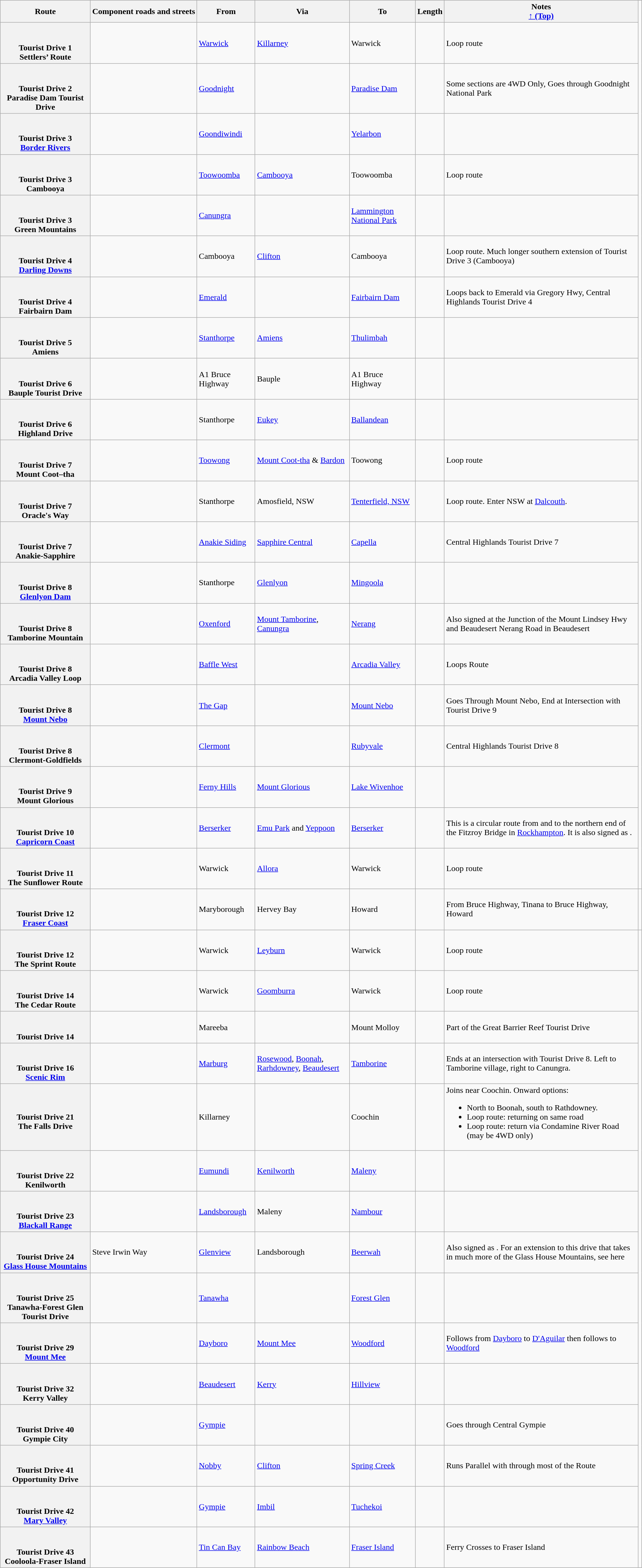<table class="wikitable">
<tr>
<th scope="col">Route</th>
<th scope="col">Component roads and streets</th>
<th scope="col">From</th>
<th scope="col">Via</th>
<th scope="col">To</th>
<th scope="col">Length</th>
<th scope="col">Notes <br><a href='#'>↑ (Top)</a></th>
</tr>
<tr>
<th> <br><br>Tourist Drive 1 <br> Settlers’ Route</th>
<td></td>
<td><a href='#'>Warwick</a></td>
<td><a href='#'>Killarney</a></td>
<td>Warwick</td>
<td></td>
<td>Loop route</td>
</tr>
<tr>
<th> <br><br>Tourist Drive 2 <br> Paradise Dam Tourist Drive</th>
<td></td>
<td><a href='#'>Goodnight</a></td>
<td></td>
<td><a href='#'>Paradise Dam</a></td>
<td></td>
<td>Some sections are 4WD Only, Goes through Goodnight National Park</td>
</tr>
<tr>
<th> <br><br>Tourist Drive 3 <br> <a href='#'>Border Rivers</a></th>
<td></td>
<td><a href='#'>Goondiwindi</a></td>
<td></td>
<td><a href='#'>Yelarbon</a></td>
<td></td>
<td></td>
</tr>
<tr>
<th> <br><br>Tourist Drive 3 <br> Cambooya</th>
<td></td>
<td><a href='#'>Toowoomba</a></td>
<td><a href='#'>Cambooya</a></td>
<td>Toowoomba</td>
<td></td>
<td>Loop route</td>
</tr>
<tr>
<th> <br><br>Tourist Drive 3 <br> Green Mountains</th>
<td></td>
<td><a href='#'>Canungra</a></td>
<td></td>
<td><a href='#'>Lammington National Park</a></td>
<td></td>
<td></td>
</tr>
<tr>
<th> <br><br>Tourist Drive 4 <br> <a href='#'>Darling Downs</a></th>
<td></td>
<td>Cambooya</td>
<td><a href='#'>Clifton</a></td>
<td>Cambooya</td>
<td></td>
<td>Loop route. Much longer southern extension of Tourist Drive 3 (Cambooya)</td>
</tr>
<tr>
<th> <br><br>Tourist Drive 4 <br> Fairbairn Dam</th>
<td></td>
<td><a href='#'>Emerald</a></td>
<td></td>
<td><a href='#'>Fairbairn Dam</a></td>
<td></td>
<td>Loops back to Emerald via  Gregory Hwy, Central Highlands Tourist Drive 4</td>
</tr>
<tr>
<th> <br><br>Tourist Drive 5 <br> Amiens</th>
<td></td>
<td><a href='#'>Stanthorpe</a></td>
<td><a href='#'>Amiens</a></td>
<td><a href='#'>Thulimbah</a></td>
<td></td>
<td></td>
</tr>
<tr>
<th> <br><br>Tourist Drive 6 <br> Bauple Tourist Drive</th>
<td></td>
<td>A1 Bruce Highway</td>
<td>Bauple</td>
<td>A1 Bruce Highway</td>
<td></td>
<td></td>
</tr>
<tr>
<th> <br><br>Tourist Drive 6 <br> Highland Drive</th>
<td></td>
<td>Stanthorpe</td>
<td><a href='#'>Eukey</a></td>
<td><a href='#'>Ballandean</a></td>
<td></td>
<td></td>
</tr>
<tr>
<th> <br><br>Tourist Drive 7 <br> Mount Coot–tha</th>
<td></td>
<td><a href='#'>Toowong</a></td>
<td><a href='#'>Mount Coot-tha</a> & <a href='#'>Bardon</a></td>
<td>Toowong</td>
<td></td>
<td>Loop route</td>
</tr>
<tr>
<th> <br><br>Tourist Drive 7 <br> Oracle's Way</th>
<td></td>
<td>Stanthorpe</td>
<td>Amosfield, NSW</td>
<td><a href='#'>Tenterfield, NSW</a></td>
<td></td>
<td>Loop route. Enter NSW at <a href='#'>Dalcouth</a>.</td>
</tr>
<tr>
<th> <br><br>Tourist Drive 7 <br> Anakie-Sapphire</th>
<td></td>
<td><a href='#'>Anakie Siding</a></td>
<td><a href='#'>Sapphire Central</a></td>
<td><a href='#'>Capella</a></td>
<td></td>
<td>Central Highlands Tourist Drive 7</td>
</tr>
<tr>
<th> <br><br>Tourist Drive 8 <br> <a href='#'>Glenlyon Dam</a></th>
<td></td>
<td>Stanthorpe</td>
<td><a href='#'>Glenlyon</a></td>
<td><a href='#'>Mingoola</a></td>
<td></td>
<td></td>
</tr>
<tr>
<th> <br><br>Tourist Drive 8 <br> Tamborine Mountain</th>
<td></td>
<td><a href='#'>Oxenford</a></td>
<td><a href='#'>Mount Tamborine</a>, <a href='#'>Canungra</a></td>
<td><a href='#'>Nerang</a></td>
<td></td>
<td>Also signed at the Junction of the Mount Lindsey Hwy and Beaudesert Nerang Road in Beaudesert</td>
</tr>
<tr>
<th> <br><br>Tourist Drive 8 <br> Arcadia Valley Loop</th>
<td></td>
<td><a href='#'>Baffle West</a></td>
<td></td>
<td><a href='#'>Arcadia Valley</a></td>
<td></td>
<td>Loops Route</td>
</tr>
<tr>
<th> <br><br>Tourist Drive 8 <br> <a href='#'>Mount Nebo</a></th>
<td></td>
<td><a href='#'>The Gap</a></td>
<td></td>
<td><a href='#'>Mount Nebo</a></td>
<td></td>
<td>Goes Through Mount Nebo, End at Intersection with Tourist Drive 9</td>
</tr>
<tr>
<th> <br><br>Tourist Drive 8 <br> Clermont-Goldfields</th>
<td></td>
<td><a href='#'>Clermont</a></td>
<td></td>
<td><a href='#'>Rubyvale</a></td>
<td></td>
<td>Central Highlands Tourist Drive 8</td>
</tr>
<tr>
<th> <br><br>Tourist Drive 9 <br> Mount Glorious</th>
<td></td>
<td><a href='#'>Ferny Hills</a></td>
<td><a href='#'>Mount Glorious</a></td>
<td><a href='#'>Lake Wivenhoe</a></td>
<td></td>
<td></td>
</tr>
<tr>
<th style="vertical-align:top; white-space:nowrap;"> <br><br>Tourist Drive 10 <br> <a href='#'>Capricorn Coast</a></th>
<td></td>
<td><a href='#'>Berserker</a></td>
<td><a href='#'>Emu Park</a> and <a href='#'>Yeppoon</a></td>
<td><a href='#'>Berserker</a></td>
<td></td>
<td>This is a circular route from and to the northern end of the Fitzroy Bridge in <a href='#'>Rockhampton</a>. It is also signed as .</td>
</tr>
<tr>
<th> <br><br>Tourist Drive 11<br> The Sunflower Route</th>
<td></td>
<td>Warwick</td>
<td><a href='#'>Allora</a></td>
<td>Warwick</td>
<td></td>
<td>Loop route</td>
</tr>
<tr>
<th> <br><br>Tourist Drive 12 <br> <a href='#'>Fraser Coast</a></th>
<td></td>
<td>Maryborough</td>
<td>Hervey Bay</td>
<td>Howard</td>
<td></td>
<td>From Bruce Highway, Tinana to Bruce Highway, Howard</td>
<td></td>
</tr>
<tr>
<th> <br><br>Tourist Drive 12 <br> The Sprint Route</th>
<td></td>
<td>Warwick</td>
<td><a href='#'>Leyburn</a></td>
<td>Warwick</td>
<td></td>
<td>Loop route</td>
</tr>
<tr>
<th> <br><br>Tourist Drive 14 <br> The Cedar Route</th>
<td></td>
<td>Warwick</td>
<td><a href='#'>Goomburra</a></td>
<td>Warwick</td>
<td></td>
<td>Loop route</td>
</tr>
<tr>
<th> <br><br>Tourist Drive 14 <br></th>
<td></td>
<td>Mareeba</td>
<td></td>
<td>Mount Molloy</td>
<td></td>
<td>Part of the Great Barrier Reef Tourist Drive</td>
</tr>
<tr>
<th> <br><br>Tourist Drive 16 <br> <a href='#'>Scenic Rim</a></th>
<td></td>
<td><a href='#'>Marburg</a></td>
<td><a href='#'>Rosewood</a>, <a href='#'>Boonah</a>, <a href='#'>Rarhdowney</a>, <a href='#'>Beaudesert</a></td>
<td><a href='#'>Tamborine</a></td>
<td></td>
<td>Ends at an intersection with Tourist Drive 8. Left to Tamborine village, right to Canungra.</td>
</tr>
<tr>
<th><br><strong>Tourist Drive 21</strong><br>The Falls Drive<br></th>
<td></td>
<td>Killarney</td>
<td></td>
<td>Coochin</td>
<td></td>
<td>Joins  near Coochin. Onward options:<br><ul><li>North to Boonah, south to Rathdowney.</li><li>Loop route: returning on same road</li><li>Loop route: return via Condamine River Road (may be 4WD only)</li></ul></td>
</tr>
<tr>
<th> <br><br><strong>Tourist Drive 22</strong><br>Kenilworth<br>
</th>
<td></td>
<td><a href='#'>Eumundi</a></td>
<td><a href='#'>Kenilworth</a></td>
<td><a href='#'>Maleny</a></td>
<td></td>
<td></td>
</tr>
<tr>
<th> <br><br>Tourist Drive 23 <br> <a href='#'>Blackall Range</a></th>
<td></td>
<td><a href='#'>Landsborough</a></td>
<td>Maleny</td>
<td><a href='#'>Nambour</a></td>
<td></td>
<td></td>
</tr>
<tr>
<th> <br><br>Tourist Drive 24 <br> <a href='#'>Glass House Mountains</a></th>
<td>Steve Irwin Way</td>
<td><a href='#'>Glenview</a></td>
<td>Landsborough</td>
<td><a href='#'>Beerwah</a></td>
<td></td>
<td>Also signed as . For an extension to this drive that takes in much more of the Glass House Mountains, see here </td>
</tr>
<tr>
<th> <br><br>Tourist Drive 25 <br> Tanawha-Forest Glen Tourist Drive</th>
<td></td>
<td><a href='#'>Tanawha</a></td>
<td></td>
<td><a href='#'>Forest Glen</a></td>
<td></td>
<td></td>
</tr>
<tr>
<th> <br><br>Tourist Drive 29 <br> <a href='#'>Mount Mee</a></th>
<td></td>
<td><a href='#'>Dayboro</a></td>
<td><a href='#'>Mount Mee</a></td>
<td><a href='#'>Woodford</a></td>
<td></td>
<td>Follows  from <a href='#'>Dayboro</a> to <a href='#'>D'Aguilar</a> then follows  to <a href='#'>Woodford</a></td>
</tr>
<tr>
<th> <br><br>Tourist Drive 32 <br> Kerry Valley</th>
<td></td>
<td><a href='#'>Beaudesert</a></td>
<td><a href='#'>Kerry</a></td>
<td><a href='#'>Hillview</a></td>
<td></td>
<td></td>
</tr>
<tr>
<th> <br><br>Tourist Drive 40 <br> Gympie City</th>
<td></td>
<td><a href='#'>Gympie</a></td>
<td></td>
<td></td>
<td></td>
<td>Goes through Central Gympie</td>
</tr>
<tr>
<th> <br><br>Tourist Drive 41 <br> Opportunity Drive</th>
<td></td>
<td><a href='#'>Nobby</a></td>
<td><a href='#'>Clifton</a></td>
<td><a href='#'>Spring Creek</a></td>
<td></td>
<td>Runs Parallel with  through most of the Route</td>
</tr>
<tr>
<th> <br><br>Tourist Drive 42 <br> <a href='#'>Mary Valley</a></th>
<td></td>
<td><a href='#'>Gympie</a></td>
<td><a href='#'>Imbil</a></td>
<td><a href='#'>Tuchekoi</a></td>
<td></td>
<td></td>
</tr>
<tr>
<th> <br><br>Tourist Drive 43 <br> Cooloola-Fraser Island</th>
<td></td>
<td><a href='#'>Tin Can Bay</a></td>
<td><a href='#'>Rainbow Beach</a></td>
<td><a href='#'>Fraser Island</a></td>
<td></td>
<td> Ferry Crosses to Fraser Island</td>
</tr>
</table>
